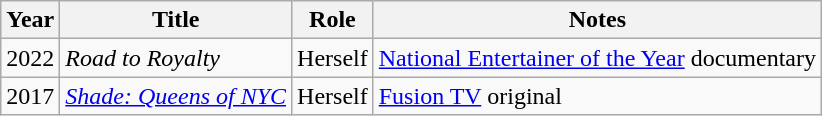<table class="wikitable plainrowheaders sortable">
<tr>
<th scope="col">Year</th>
<th scope="col">Title</th>
<th scope="col">Role</th>
<th scope="col">Notes</th>
</tr>
<tr>
<td>2022</td>
<td><em>Road to Royalty</em></td>
<td>Herself</td>
<td><a href='#'>National Entertainer of the Year</a> documentary</td>
</tr>
<tr>
<td>2017</td>
<td><em><a href='#'>Shade: Queens of NYC</a></em></td>
<td>Herself</td>
<td><a href='#'>Fusion TV</a> original</td>
</tr>
</table>
